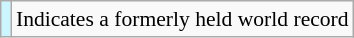<table class="wikitable" style="font-size:90%">
<tr>
<td style="background-color:#CCF6FF"></td>
<td>Indicates a formerly held world record</td>
</tr>
</table>
